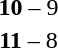<table style="text-align:center">
<tr>
<th width=200></th>
<th width=100></th>
<th width=200></th>
</tr>
<tr>
<td align=right><strong></strong></td>
<td><strong>10</strong> – 9</td>
<td align=left></td>
</tr>
<tr>
<td align=right><strong></strong></td>
<td><strong>11</strong> – 8</td>
<td align=left></td>
</tr>
</table>
